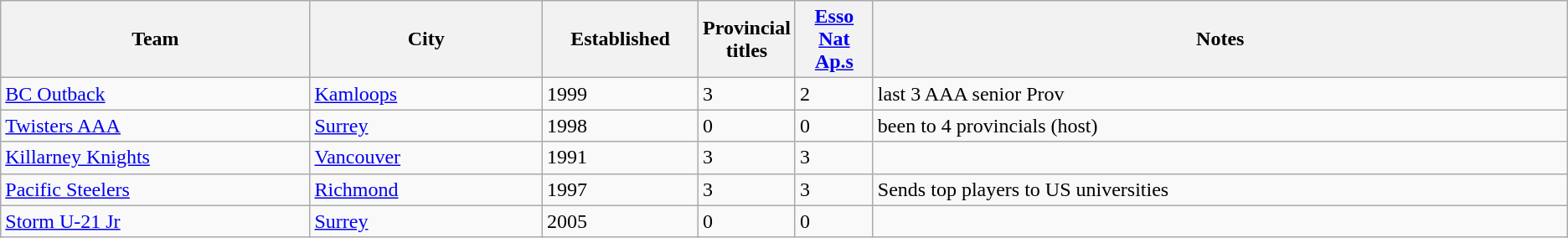<table class="wikitable">
<tr>
<th bgcolor="#DDDDFF" width="20%">Team</th>
<th bgcolor="#DDDDFF" width="15%">City</th>
<th bgcolor="#DDDDFF" width="10%">Established</th>
<th bgcolor="#DDDDFF" width="5%">Provincial titles</th>
<th bgcolor="#DDDDFF" width="5%"><a href='#'>Esso Nat Ap.s</a></th>
<th bgcolor="#DDDDFF" width="45%">Notes</th>
</tr>
<tr>
<td><a href='#'>BC Outback</a></td>
<td><a href='#'>Kamloops</a></td>
<td>1999</td>
<td>3</td>
<td>2</td>
<td>last 3 AAA senior Prov</td>
</tr>
<tr>
<td><a href='#'>Twisters AAA</a></td>
<td><a href='#'>Surrey</a></td>
<td>1998</td>
<td>0</td>
<td>0</td>
<td>been to 4 provincials (host)</td>
</tr>
<tr>
<td><a href='#'>Killarney Knights</a></td>
<td><a href='#'>Vancouver</a></td>
<td>1991</td>
<td>3</td>
<td>3</td>
</tr>
<tr>
<td><a href='#'>Pacific Steelers</a></td>
<td><a href='#'>Richmond</a></td>
<td>1997</td>
<td>3</td>
<td>3</td>
<td>Sends top players to US universities</td>
</tr>
<tr>
<td><a href='#'>Storm U-21 Jr</a></td>
<td><a href='#'>Surrey</a></td>
<td>2005</td>
<td>0</td>
<td>0</td>
<td></td>
</tr>
</table>
